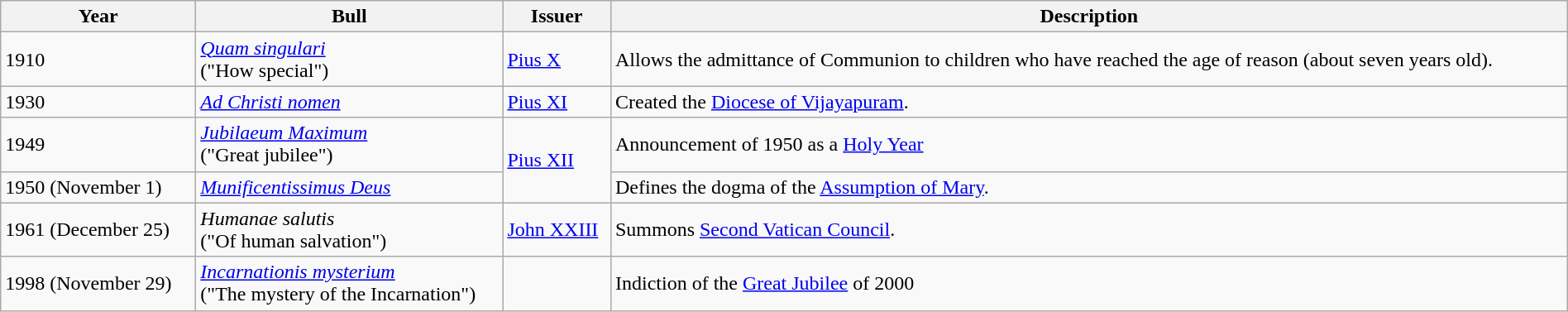<table class="wikitable" style="width:100%;">
<tr>
<th width="150">Year</th>
<th>Bull</th>
<th>Issuer</th>
<th>Description</th>
</tr>
<tr>
<td>1910</td>
<td><em><a href='#'>Quam singulari</a></em><br>("How special")</td>
<td><a href='#'>Pius X</a></td>
<td>Allows the admittance of Communion to children who have reached the age of reason (about seven years old).</td>
</tr>
<tr>
<td>1930</td>
<td><em><a href='#'>Ad Christi nomen</a></em></td>
<td><a href='#'>Pius XI</a></td>
<td>Created the <a href='#'>Diocese of Vijayapuram</a>.</td>
</tr>
<tr>
<td>1949</td>
<td><em><a href='#'>Jubilaeum Maximum</a></em><br>("Great jubilee")</td>
<td rowspan=2><a href='#'>Pius XII</a></td>
<td>Announcement of 1950 as a <a href='#'>Holy Year</a></td>
</tr>
<tr>
<td>1950 (November 1)</td>
<td><em><a href='#'>Munificentissimus Deus</a></em><br></td>
<td>Defines the dogma of the <a href='#'>Assumption of Mary</a>.</td>
</tr>
<tr>
<td>1961 (December 25)</td>
<td><em>Humanae salutis</em><br>("Of human salvation")</td>
<td><a href='#'>John XXIII</a></td>
<td>Summons <a href='#'>Second Vatican Council</a>.</td>
</tr>
<tr>
<td>1998 (November 29)</td>
<td><em><a href='#'>Incarnationis mysterium</a></em><br>("The mystery of the Incarnation")</td>
<td></td>
<td>Indiction of the <a href='#'>Great Jubilee</a> of 2000</td>
</tr>
</table>
